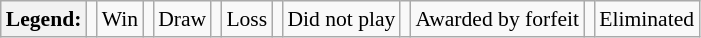<table class="wikitable" style="font-size:90%;">
<tr>
<th>Legend:</th>
<td></td>
<td>Win</td>
<td></td>
<td>Draw</td>
<td></td>
<td>Loss</td>
<td></td>
<td>Did not play</td>
<td></td>
<td>Awarded by forfeit</td>
<td></td>
<td>Eliminated</td>
</tr>
</table>
